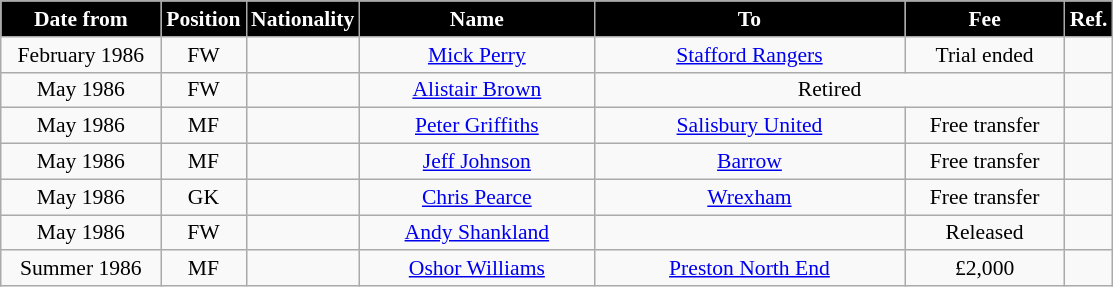<table class="wikitable" style="text-align:center; font-size:90%; ">
<tr>
<th style="background:#000000; color:white; width:100px;">Date from</th>
<th style="background:#000000; color:white; width:50px;">Position</th>
<th style="background:#000000; color:white; width:50px;">Nationality</th>
<th style="background:#000000; color:white; width:150px;">Name</th>
<th style="background:#000000; color:white; width:200px;">To</th>
<th style="background:#000000; color:white; width:100px;">Fee</th>
<th style="background:#000000; color:white; width:25px;">Ref.</th>
</tr>
<tr>
<td>February 1986</td>
<td>FW</td>
<td></td>
<td><a href='#'>Mick Perry</a></td>
<td><a href='#'>Stafford Rangers</a></td>
<td>Trial ended</td>
<td></td>
</tr>
<tr>
<td>May 1986</td>
<td>FW</td>
<td></td>
<td><a href='#'>Alistair Brown</a></td>
<td colspan="2">Retired</td>
<td></td>
</tr>
<tr>
<td>May 1986</td>
<td>MF</td>
<td></td>
<td><a href='#'>Peter Griffiths</a></td>
<td> <a href='#'>Salisbury United</a></td>
<td>Free transfer</td>
<td></td>
</tr>
<tr>
<td>May 1986</td>
<td>MF</td>
<td></td>
<td><a href='#'>Jeff Johnson</a></td>
<td><a href='#'>Barrow</a></td>
<td>Free transfer</td>
<td></td>
</tr>
<tr>
<td>May 1986</td>
<td>GK</td>
<td></td>
<td><a href='#'>Chris Pearce</a></td>
<td><a href='#'>Wrexham</a></td>
<td>Free transfer</td>
<td></td>
</tr>
<tr>
<td>May 1986</td>
<td>FW</td>
<td></td>
<td><a href='#'>Andy Shankland</a></td>
<td></td>
<td>Released</td>
<td></td>
</tr>
<tr>
<td>Summer 1986</td>
<td>MF</td>
<td></td>
<td><a href='#'>Oshor Williams</a></td>
<td><a href='#'>Preston North End</a></td>
<td>£2,000</td>
<td></td>
</tr>
</table>
